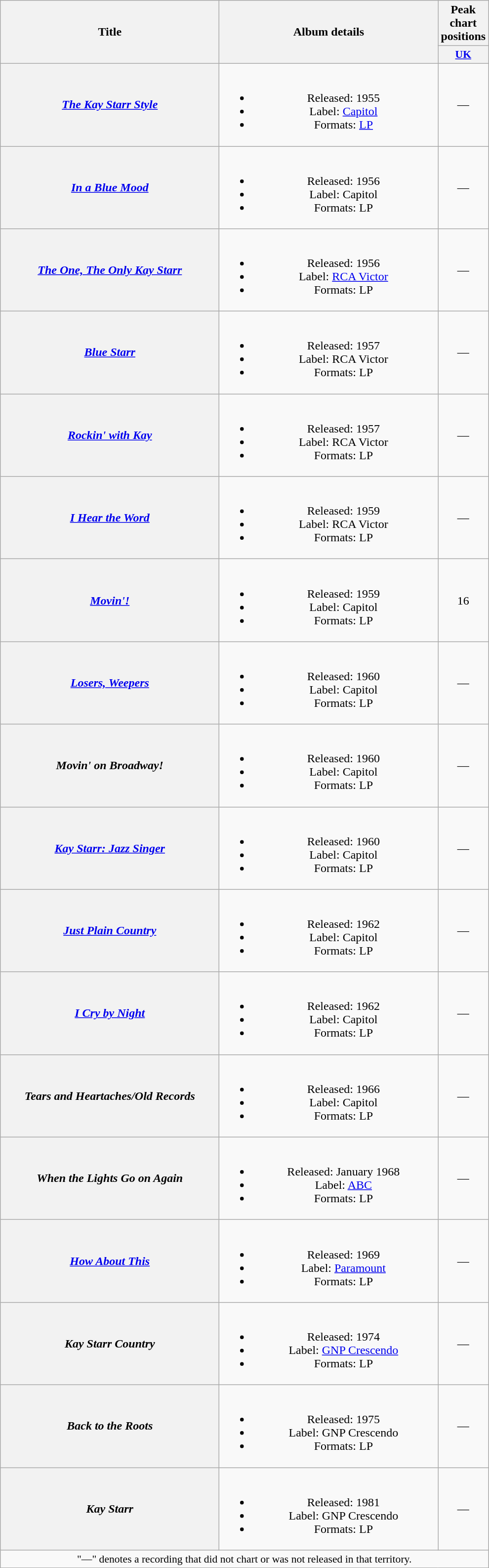<table class="wikitable plainrowheaders" style="text-align:center;">
<tr>
<th scope="col" rowspan="2" style="width:18em;">Title</th>
<th scope="col" rowspan="2" style="width:18em;">Album details</th>
<th scope="col" colspan="1">Peak<br>chart<br>positions</th>
</tr>
<tr>
<th scope="col" style="width:3em;font-size:90%;"><a href='#'>UK</a><br></th>
</tr>
<tr>
<th scope="row"><em><a href='#'>The Kay Starr Style</a></em></th>
<td><br><ul><li>Released: 1955</li><li>Label: <a href='#'>Capitol</a></li><li>Formats: <a href='#'>LP</a></li></ul></td>
<td>—</td>
</tr>
<tr>
<th scope="row"><em><a href='#'>In a Blue Mood</a></em></th>
<td><br><ul><li>Released: 1956</li><li>Label: Capitol</li><li>Formats: LP</li></ul></td>
<td>—</td>
</tr>
<tr>
<th scope="row"><em><a href='#'>The One, The Only Kay Starr</a></em></th>
<td><br><ul><li>Released: 1956</li><li>Label: <a href='#'>RCA Victor</a></li><li>Formats: LP</li></ul></td>
<td>—</td>
</tr>
<tr>
<th scope="row"><em><a href='#'>Blue Starr</a></em></th>
<td><br><ul><li>Released: 1957</li><li>Label: RCA Victor</li><li>Formats: LP</li></ul></td>
<td>—</td>
</tr>
<tr>
<th scope="row"><em><a href='#'>Rockin' with Kay</a></em></th>
<td><br><ul><li>Released: 1957</li><li>Label: RCA Victor</li><li>Formats: LP</li></ul></td>
<td>—</td>
</tr>
<tr>
<th scope="row"><em><a href='#'>I Hear the Word</a></em></th>
<td><br><ul><li>Released: 1959</li><li>Label: RCA Victor</li><li>Formats: LP</li></ul></td>
<td>—</td>
</tr>
<tr>
<th scope="row"><em><a href='#'>Movin'!</a></em></th>
<td><br><ul><li>Released: 1959</li><li>Label: Capitol</li><li>Formats: LP</li></ul></td>
<td>16</td>
</tr>
<tr>
<th scope="row"><em><a href='#'>Losers, Weepers</a></em></th>
<td><br><ul><li>Released: 1960</li><li>Label: Capitol</li><li>Formats: LP</li></ul></td>
<td>—</td>
</tr>
<tr>
<th scope="row"><em>Movin' on Broadway!</em></th>
<td><br><ul><li>Released: 1960</li><li>Label: Capitol</li><li>Formats: LP</li></ul></td>
<td>—</td>
</tr>
<tr>
<th scope="row"><em><a href='#'>Kay Starr: Jazz Singer</a></em></th>
<td><br><ul><li>Released: 1960</li><li>Label: Capitol</li><li>Formats: LP</li></ul></td>
<td>—</td>
</tr>
<tr>
<th scope="row"><em><a href='#'>Just Plain Country</a></em></th>
<td><br><ul><li>Released: 1962</li><li>Label: Capitol</li><li>Formats: LP</li></ul></td>
<td>—</td>
</tr>
<tr>
<th scope="row"><em><a href='#'>I Cry by Night</a></em></th>
<td><br><ul><li>Released: 1962</li><li>Label: Capitol</li><li>Formats: LP</li></ul></td>
<td>—</td>
</tr>
<tr>
<th scope="row"><em>Tears and Heartaches/Old Records</em></th>
<td><br><ul><li>Released: 1966</li><li>Label: Capitol</li><li>Formats: LP</li></ul></td>
<td>—</td>
</tr>
<tr>
<th scope="row"><em>When the Lights Go on Again</em></th>
<td><br><ul><li>Released: January 1968</li><li>Label: <a href='#'>ABC</a></li><li>Formats: LP</li></ul></td>
<td>—</td>
</tr>
<tr>
<th scope="row"><em><a href='#'>How About This</a></em><br></th>
<td><br><ul><li>Released: 1969</li><li>Label: <a href='#'>Paramount</a></li><li>Formats: LP</li></ul></td>
<td>—</td>
</tr>
<tr>
<th scope="row"><em>Kay Starr Country</em></th>
<td><br><ul><li>Released: 1974</li><li>Label: <a href='#'>GNP Crescendo</a></li><li>Formats: LP</li></ul></td>
<td>—</td>
</tr>
<tr>
<th scope="row"><em>Back to the Roots</em></th>
<td><br><ul><li>Released: 1975</li><li>Label: GNP Crescendo</li><li>Formats: LP</li></ul></td>
<td>—</td>
</tr>
<tr>
<th scope="row"><em>Kay Starr</em></th>
<td><br><ul><li>Released: 1981</li><li>Label: GNP Crescendo</li><li>Formats: LP</li></ul></td>
<td>—</td>
</tr>
<tr>
<td colspan="3" style="font-size:90%">"—" denotes a recording that did not chart or was not released in that territory.</td>
</tr>
</table>
